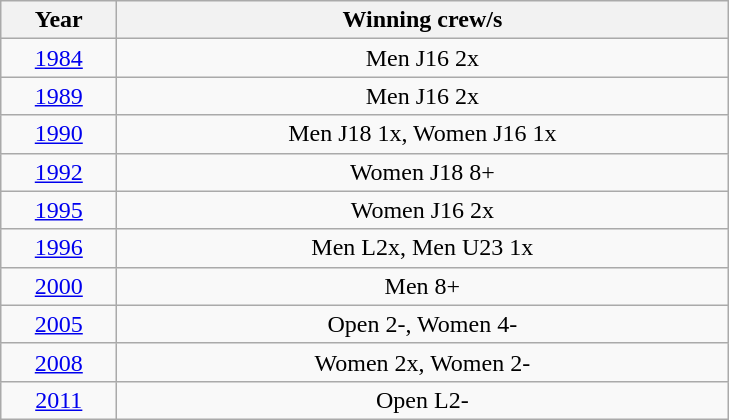<table class="wikitable" style="text-align:center">
<tr>
<th width=70>Year</th>
<th width=400>Winning crew/s</th>
</tr>
<tr>
<td><a href='#'>1984</a></td>
<td>Men J16 2x</td>
</tr>
<tr>
<td><a href='#'>1989</a></td>
<td>Men J16 2x</td>
</tr>
<tr>
<td><a href='#'>1990</a></td>
<td>Men J18 1x, Women J16 1x</td>
</tr>
<tr>
<td><a href='#'>1992</a></td>
<td>Women J18 8+</td>
</tr>
<tr>
<td><a href='#'>1995</a></td>
<td>Women J16 2x</td>
</tr>
<tr>
<td><a href='#'>1996</a></td>
<td>Men L2x, Men U23 1x</td>
</tr>
<tr>
<td><a href='#'>2000</a></td>
<td>Men 8+</td>
</tr>
<tr>
<td><a href='#'>2005</a></td>
<td>Open 2-, Women 4-</td>
</tr>
<tr>
<td><a href='#'>2008</a></td>
<td>Women 2x, Women 2-</td>
</tr>
<tr>
<td><a href='#'>2011</a></td>
<td>Open L2- </td>
</tr>
</table>
